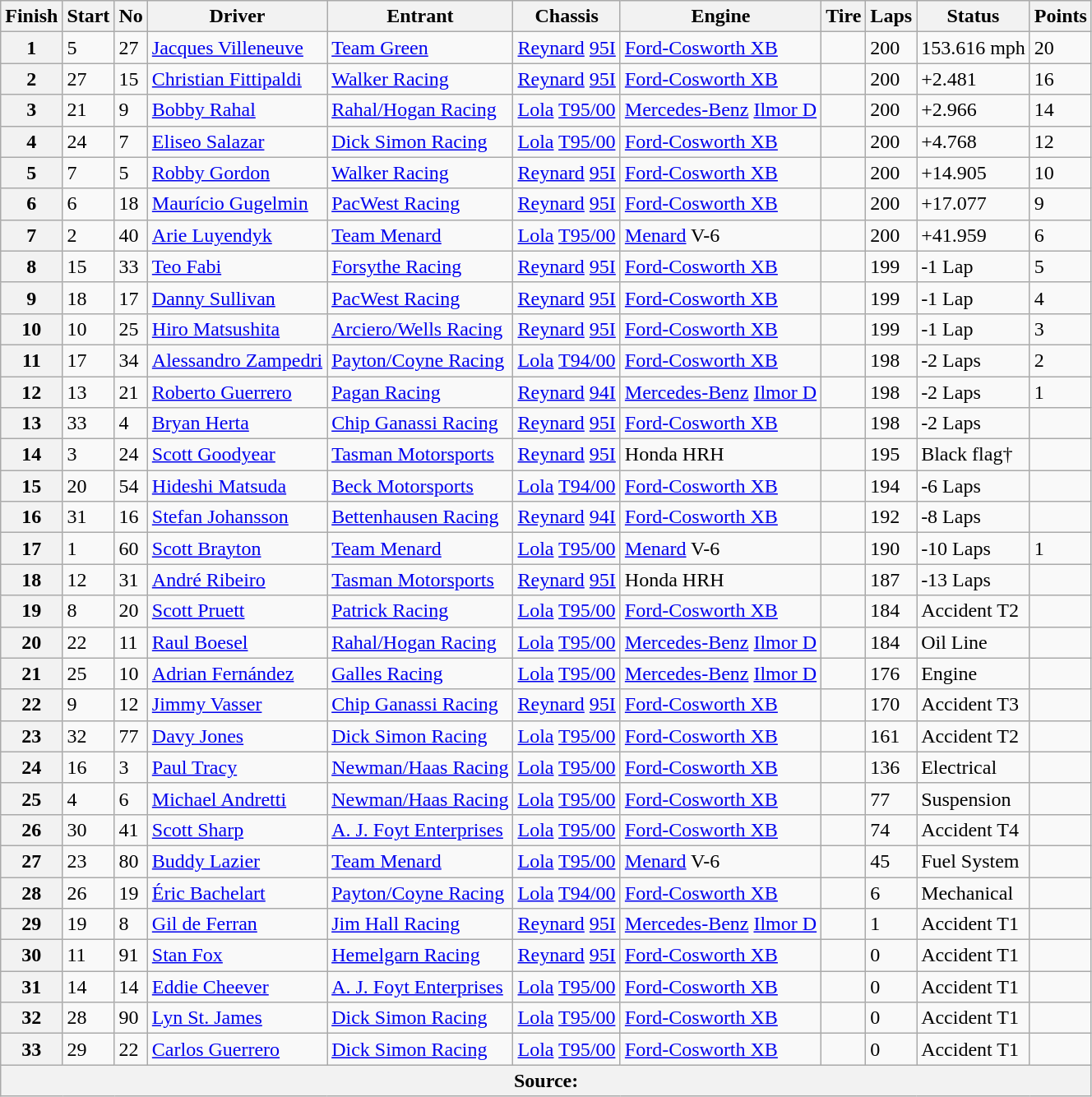<table class="wikitable">
<tr>
<th>Finish</th>
<th>Start</th>
<th>No</th>
<th>Driver</th>
<th>Entrant</th>
<th>Chassis</th>
<th>Engine</th>
<th>Tire</th>
<th>Laps</th>
<th>Status</th>
<th>Points</th>
</tr>
<tr>
<th>1</th>
<td>5</td>
<td>27</td>
<td> <a href='#'>Jacques Villeneuve</a></td>
<td><a href='#'>Team Green</a></td>
<td><a href='#'>Reynard</a> <a href='#'>95I</a></td>
<td><a href='#'>Ford-Cosworth XB</a></td>
<td align=center></td>
<td>200</td>
<td>153.616 mph</td>
<td>20</td>
</tr>
<tr>
<th>2</th>
<td>27</td>
<td>15</td>
<td> <a href='#'>Christian Fittipaldi</a> <strong></strong></td>
<td><a href='#'>Walker Racing</a></td>
<td><a href='#'>Reynard</a> <a href='#'>95I</a></td>
<td><a href='#'>Ford-Cosworth XB</a></td>
<td align=center></td>
<td>200</td>
<td>+2.481</td>
<td>16</td>
</tr>
<tr>
<th>3</th>
<td>21</td>
<td>9</td>
<td> <a href='#'>Bobby Rahal</a> <strong></strong></td>
<td><a href='#'>Rahal/Hogan Racing</a></td>
<td><a href='#'>Lola</a> <a href='#'>T95/00</a></td>
<td><a href='#'>Mercedes-Benz</a> <a href='#'>Ilmor D</a></td>
<td align=center></td>
<td>200</td>
<td>+2.966</td>
<td>14</td>
</tr>
<tr>
<th>4</th>
<td>24</td>
<td>7</td>
<td> <a href='#'>Eliseo Salazar</a> <strong></strong></td>
<td><a href='#'>Dick Simon Racing</a></td>
<td><a href='#'>Lola</a> <a href='#'>T95/00</a></td>
<td><a href='#'>Ford-Cosworth XB</a></td>
<td align=center></td>
<td>200</td>
<td>+4.768</td>
<td>12</td>
</tr>
<tr>
<th>5</th>
<td>7</td>
<td>5</td>
<td> <a href='#'>Robby Gordon</a></td>
<td><a href='#'>Walker Racing</a></td>
<td><a href='#'>Reynard</a> <a href='#'>95I</a></td>
<td><a href='#'>Ford-Cosworth XB</a></td>
<td align=center></td>
<td>200</td>
<td>+14.905</td>
<td>10</td>
</tr>
<tr>
<th>6</th>
<td>6</td>
<td>18</td>
<td> <a href='#'>Maurício Gugelmin</a></td>
<td><a href='#'>PacWest Racing</a></td>
<td><a href='#'>Reynard</a> <a href='#'>95I</a></td>
<td><a href='#'>Ford-Cosworth XB</a></td>
<td align=center></td>
<td>200</td>
<td>+17.077</td>
<td>9</td>
</tr>
<tr>
<th>7</th>
<td>2</td>
<td>40</td>
<td> <a href='#'>Arie Luyendyk</a> <strong></strong></td>
<td><a href='#'>Team Menard</a></td>
<td><a href='#'>Lola</a> <a href='#'>T95/00</a></td>
<td><a href='#'>Menard</a> V-6</td>
<td align=center></td>
<td>200</td>
<td>+41.959</td>
<td>6</td>
</tr>
<tr>
<th>8</th>
<td>15</td>
<td>33</td>
<td> <a href='#'>Teo Fabi</a></td>
<td><a href='#'>Forsythe Racing</a></td>
<td><a href='#'>Reynard</a> <a href='#'>95I</a></td>
<td><a href='#'>Ford-Cosworth XB</a></td>
<td align=center></td>
<td>199</td>
<td>-1 Lap</td>
<td>5</td>
</tr>
<tr>
<th>9</th>
<td>18</td>
<td>17</td>
<td> <a href='#'>Danny Sullivan</a> <strong></strong></td>
<td><a href='#'>PacWest Racing</a></td>
<td><a href='#'>Reynard</a> <a href='#'>95I</a></td>
<td><a href='#'>Ford-Cosworth XB</a></td>
<td align=center></td>
<td>199</td>
<td>-1 Lap</td>
<td>4</td>
</tr>
<tr>
<th>10</th>
<td>10</td>
<td>25</td>
<td> <a href='#'>Hiro Matsushita</a></td>
<td><a href='#'>Arciero/Wells Racing</a></td>
<td><a href='#'>Reynard</a> <a href='#'>95I</a></td>
<td><a href='#'>Ford-Cosworth XB</a></td>
<td align=center></td>
<td>199</td>
<td>-1 Lap</td>
<td>3</td>
</tr>
<tr>
<th>11</th>
<td>17</td>
<td>34</td>
<td> <a href='#'>Alessandro Zampedri</a> <strong></strong></td>
<td><a href='#'>Payton/Coyne Racing</a></td>
<td><a href='#'>Lola</a> <a href='#'>T94/00</a></td>
<td><a href='#'>Ford-Cosworth XB</a></td>
<td align=center></td>
<td>198</td>
<td>-2 Laps</td>
<td>2</td>
</tr>
<tr>
<th>12</th>
<td>13</td>
<td>21</td>
<td> <a href='#'>Roberto Guerrero</a></td>
<td><a href='#'>Pagan Racing</a></td>
<td><a href='#'>Reynard</a> <a href='#'>94I</a></td>
<td><a href='#'>Mercedes-Benz</a> <a href='#'>Ilmor D</a></td>
<td align=center></td>
<td>198</td>
<td>-2 Laps</td>
<td>1</td>
</tr>
<tr>
<th>13</th>
<td>33</td>
<td>4</td>
<td> <a href='#'>Bryan Herta</a></td>
<td><a href='#'>Chip Ganassi Racing</a></td>
<td><a href='#'>Reynard</a> <a href='#'>95I</a></td>
<td><a href='#'>Ford-Cosworth XB</a></td>
<td align=center></td>
<td>198</td>
<td>-2 Laps</td>
<td></td>
</tr>
<tr>
<th>14</th>
<td>3</td>
<td>24</td>
<td> <a href='#'>Scott Goodyear</a></td>
<td><a href='#'>Tasman Motorsports</a></td>
<td><a href='#'>Reynard</a> <a href='#'>95I</a></td>
<td>Honda HRH</td>
<td align=center></td>
<td>195</td>
<td>Black flag†</td>
<td></td>
</tr>
<tr>
<th>15</th>
<td>20</td>
<td>54</td>
<td> <a href='#'>Hideshi Matsuda</a></td>
<td><a href='#'>Beck Motorsports</a></td>
<td><a href='#'>Lola</a> <a href='#'>T94/00</a></td>
<td><a href='#'>Ford-Cosworth XB</a></td>
<td align=center></td>
<td>194</td>
<td>-6 Laps</td>
<td></td>
</tr>
<tr>
<th>16</th>
<td>31</td>
<td>16</td>
<td> <a href='#'>Stefan Johansson</a></td>
<td><a href='#'>Bettenhausen Racing</a></td>
<td><a href='#'>Reynard</a> <a href='#'>94I</a></td>
<td><a href='#'>Ford-Cosworth XB</a></td>
<td align=center></td>
<td>192</td>
<td>-8 Laps</td>
<td></td>
</tr>
<tr>
<th>17</th>
<td>1</td>
<td>60</td>
<td> <a href='#'>Scott Brayton</a></td>
<td><a href='#'>Team Menard</a></td>
<td><a href='#'>Lola</a> <a href='#'>T95/00</a></td>
<td><a href='#'>Menard</a> V-6</td>
<td align=center></td>
<td>190</td>
<td>-10 Laps</td>
<td>1</td>
</tr>
<tr>
<th>18</th>
<td>12</td>
<td>31</td>
<td> <a href='#'>André Ribeiro</a> <strong></strong></td>
<td><a href='#'>Tasman Motorsports</a></td>
<td><a href='#'>Reynard</a> <a href='#'>95I</a></td>
<td>Honda HRH</td>
<td align=center></td>
<td>187</td>
<td>-13 Laps</td>
<td></td>
</tr>
<tr>
<th>19</th>
<td>8</td>
<td>20</td>
<td> <a href='#'>Scott Pruett</a></td>
<td><a href='#'>Patrick Racing</a></td>
<td><a href='#'>Lola</a> <a href='#'>T95/00</a></td>
<td><a href='#'>Ford-Cosworth XB</a></td>
<td align=center></td>
<td>184</td>
<td>Accident T2</td>
<td></td>
</tr>
<tr>
<th>20</th>
<td>22</td>
<td>11</td>
<td> <a href='#'>Raul Boesel</a></td>
<td><a href='#'>Rahal/Hogan Racing</a></td>
<td><a href='#'>Lola</a> <a href='#'>T95/00</a></td>
<td><a href='#'>Mercedes-Benz</a> <a href='#'>Ilmor D</a></td>
<td align=center></td>
<td>184</td>
<td>Oil Line</td>
<td></td>
</tr>
<tr>
<th>21</th>
<td>25</td>
<td>10</td>
<td> <a href='#'>Adrian Fernández</a></td>
<td><a href='#'>Galles Racing</a></td>
<td><a href='#'>Lola</a> <a href='#'>T95/00</a></td>
<td><a href='#'>Mercedes-Benz</a> <a href='#'>Ilmor D</a></td>
<td align=center></td>
<td>176</td>
<td>Engine</td>
<td></td>
</tr>
<tr>
<th>22</th>
<td>9</td>
<td>12</td>
<td> <a href='#'>Jimmy Vasser</a></td>
<td><a href='#'>Chip Ganassi Racing</a></td>
<td><a href='#'>Reynard</a> <a href='#'>95I</a></td>
<td><a href='#'>Ford-Cosworth XB</a></td>
<td align=center></td>
<td>170</td>
<td>Accident T3</td>
<td></td>
</tr>
<tr>
<th>23</th>
<td>32</td>
<td>77</td>
<td> <a href='#'>Davy Jones</a></td>
<td><a href='#'>Dick Simon Racing</a></td>
<td><a href='#'>Lola</a> <a href='#'>T95/00</a></td>
<td><a href='#'>Ford-Cosworth XB</a></td>
<td align=center></td>
<td>161</td>
<td>Accident T2</td>
<td></td>
</tr>
<tr>
<th>24</th>
<td>16</td>
<td>3</td>
<td> <a href='#'>Paul Tracy</a></td>
<td><a href='#'>Newman/Haas Racing</a></td>
<td><a href='#'>Lola</a> <a href='#'>T95/00</a></td>
<td><a href='#'>Ford-Cosworth XB</a></td>
<td align=center></td>
<td>136</td>
<td>Electrical</td>
<td></td>
</tr>
<tr>
<th>25</th>
<td>4</td>
<td>6</td>
<td> <a href='#'>Michael Andretti</a></td>
<td><a href='#'>Newman/Haas Racing</a></td>
<td><a href='#'>Lola</a> <a href='#'>T95/00</a></td>
<td><a href='#'>Ford-Cosworth XB</a></td>
<td align=center></td>
<td>77</td>
<td>Suspension</td>
<td></td>
</tr>
<tr>
<th>26</th>
<td>30</td>
<td>41</td>
<td> <a href='#'>Scott Sharp</a></td>
<td><a href='#'>A. J. Foyt Enterprises</a></td>
<td><a href='#'>Lola</a> <a href='#'>T95/00</a></td>
<td><a href='#'>Ford-Cosworth XB</a></td>
<td align=center></td>
<td>74</td>
<td>Accident T4</td>
<td></td>
</tr>
<tr>
<th>27</th>
<td>23</td>
<td>80</td>
<td> <a href='#'>Buddy Lazier</a></td>
<td><a href='#'>Team Menard</a></td>
<td><a href='#'>Lola</a> <a href='#'>T95/00</a></td>
<td><a href='#'>Menard</a> V-6</td>
<td align=center></td>
<td>45</td>
<td>Fuel System</td>
<td></td>
</tr>
<tr>
<th>28</th>
<td>26</td>
<td>19</td>
<td> <a href='#'>Éric Bachelart</a></td>
<td><a href='#'>Payton/Coyne Racing</a></td>
<td><a href='#'>Lola</a> <a href='#'>T94/00</a></td>
<td><a href='#'>Ford-Cosworth XB</a></td>
<td align=center></td>
<td>6</td>
<td>Mechanical</td>
<td></td>
</tr>
<tr>
<th>29</th>
<td>19</td>
<td>8</td>
<td> <a href='#'>Gil de Ferran</a> <strong></strong></td>
<td><a href='#'>Jim Hall Racing</a></td>
<td><a href='#'>Reynard</a> <a href='#'>95I</a></td>
<td><a href='#'>Mercedes-Benz</a> <a href='#'>Ilmor D</a></td>
<td align=center></td>
<td>1</td>
<td>Accident T1</td>
<td></td>
</tr>
<tr>
<th>30</th>
<td>11</td>
<td>91</td>
<td> <a href='#'>Stan Fox</a></td>
<td><a href='#'>Hemelgarn Racing</a></td>
<td><a href='#'>Reynard</a> <a href='#'>95I</a></td>
<td><a href='#'>Ford-Cosworth XB</a></td>
<td align=center></td>
<td>0</td>
<td>Accident T1</td>
<td></td>
</tr>
<tr>
<th>31</th>
<td>14</td>
<td>14</td>
<td> <a href='#'>Eddie Cheever</a></td>
<td><a href='#'>A. J. Foyt Enterprises</a></td>
<td><a href='#'>Lola</a> <a href='#'>T95/00</a></td>
<td><a href='#'>Ford-Cosworth XB</a></td>
<td align=center></td>
<td>0</td>
<td>Accident T1</td>
<td></td>
</tr>
<tr>
<th>32</th>
<td>28</td>
<td>90</td>
<td> <a href='#'>Lyn St. James</a></td>
<td><a href='#'>Dick Simon Racing</a></td>
<td><a href='#'>Lola</a> <a href='#'>T95/00</a></td>
<td><a href='#'>Ford-Cosworth XB</a></td>
<td align=center></td>
<td>0</td>
<td>Accident T1</td>
<td></td>
</tr>
<tr>
<th>33</th>
<td>29</td>
<td>22</td>
<td> <a href='#'>Carlos Guerrero</a> <strong></strong></td>
<td><a href='#'>Dick Simon Racing</a></td>
<td><a href='#'>Lola</a> <a href='#'>T95/00</a></td>
<td><a href='#'>Ford-Cosworth XB</a></td>
<td align=center></td>
<td>0</td>
<td>Accident T1</td>
<td></td>
</tr>
<tr>
<th colspan=12>Source:</th>
</tr>
</table>
